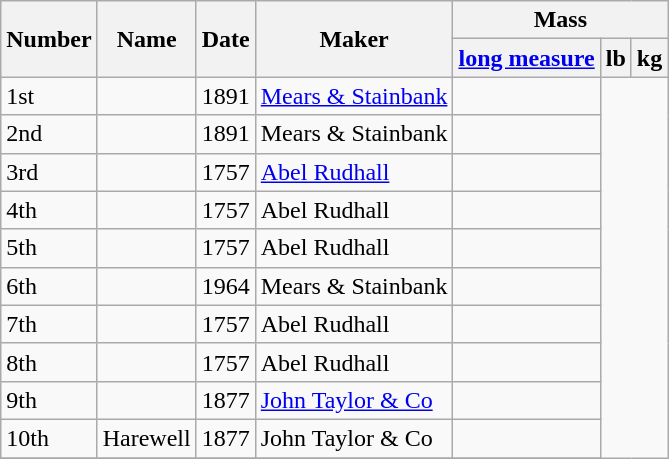<table class="wikitable">
<tr>
<th rowspan=2>Number</th>
<th rowspan=2>Name</th>
<th rowspan=2>Date</th>
<th rowspan=2>Maker</th>
<th colspan=3>Mass</th>
</tr>
<tr>
<th><a href='#'>long measure</a></th>
<th>lb</th>
<th>kg</th>
</tr>
<tr>
<td>1st</td>
<td></td>
<td>1891</td>
<td><a href='#'>Mears & Stainbank</a></td>
<td></td>
</tr>
<tr>
<td>2nd</td>
<td></td>
<td>1891</td>
<td>Mears & Stainbank</td>
<td></td>
</tr>
<tr>
<td>3rd</td>
<td></td>
<td>1757</td>
<td><a href='#'>Abel Rudhall</a></td>
<td></td>
</tr>
<tr>
<td>4th</td>
<td></td>
<td>1757</td>
<td>Abel Rudhall</td>
<td></td>
</tr>
<tr>
<td>5th</td>
<td></td>
<td>1757</td>
<td>Abel Rudhall</td>
<td></td>
</tr>
<tr>
<td>6th</td>
<td></td>
<td>1964</td>
<td>Mears & Stainbank</td>
<td></td>
</tr>
<tr>
<td>7th</td>
<td></td>
<td>1757</td>
<td>Abel Rudhall</td>
<td></td>
</tr>
<tr>
<td>8th</td>
<td></td>
<td>1757</td>
<td>Abel Rudhall</td>
<td></td>
</tr>
<tr>
<td>9th</td>
<td></td>
<td>1877</td>
<td><a href='#'>John Taylor & Co</a></td>
<td></td>
</tr>
<tr>
<td>10th</td>
<td>Harewell</td>
<td>1877</td>
<td>John Taylor & Co</td>
<td></td>
</tr>
<tr>
</tr>
</table>
